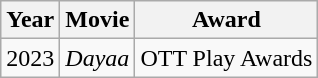<table class="wikitable">
<tr>
<th>Year</th>
<th>Movie</th>
<th>Award</th>
</tr>
<tr>
<td>2023</td>
<td><em>Dayaa</em></td>
<td>OTT Play Awards</td>
</tr>
</table>
